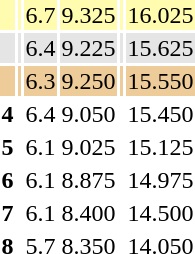<table>
<tr style="background:#fffcaf;">
<td></td>
<td align=left></td>
<td>6.7</td>
<td>9.325</td>
<td></td>
<td>16.025</td>
</tr>
<tr style="background:#e5e5e5;">
<td></td>
<td align=left></td>
<td>6.4</td>
<td>9.225</td>
<td></td>
<td>15.625</td>
</tr>
<tr style="background:#ec9;">
<td></td>
<td align=left></td>
<td>6.3</td>
<td>9.250</td>
<td></td>
<td>15.550</td>
</tr>
<tr>
<th><strong>4</strong></th>
<td align=left></td>
<td>6.4</td>
<td>9.050</td>
<td></td>
<td>15.450</td>
</tr>
<tr>
<th><strong>5</strong></th>
<td align=left></td>
<td>6.1</td>
<td>9.025</td>
<td></td>
<td>15.125</td>
</tr>
<tr>
<th><strong>6</strong></th>
<td align=left></td>
<td>6.1</td>
<td>8.875</td>
<td></td>
<td>14.975</td>
</tr>
<tr>
<th><strong>7</strong></th>
<td align=left></td>
<td>6.1</td>
<td>8.400</td>
<td></td>
<td>14.500</td>
</tr>
<tr>
<th><strong>8</strong></th>
<td align=left></td>
<td>5.7</td>
<td>8.350</td>
<td></td>
<td>14.050</td>
</tr>
</table>
